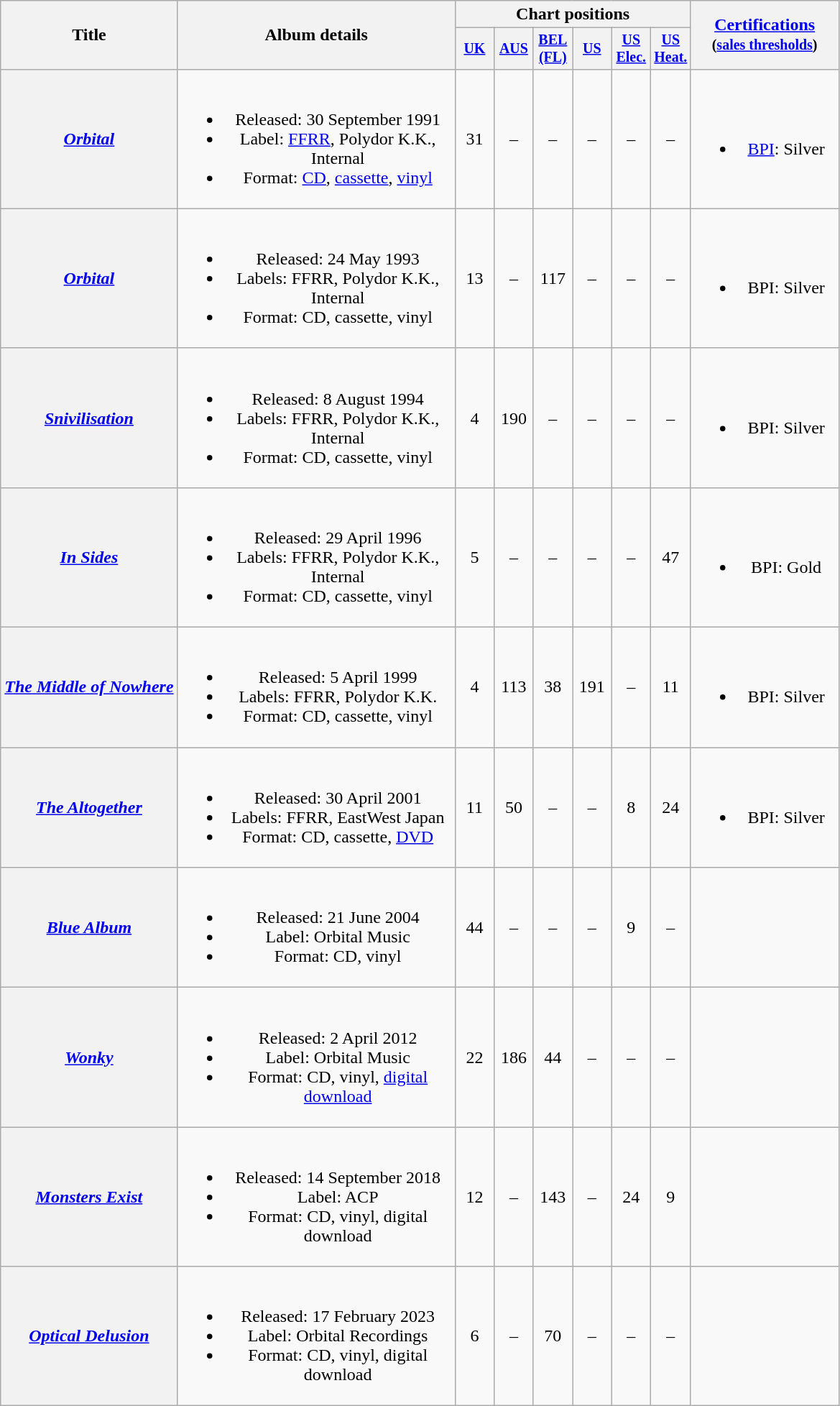<table class="wikitable plainrowheaders" style=text-align:center;>
<tr>
<th scope="col" rowspan="2">Title</th>
<th scope="col" rowspan="2" width="250">Album details</th>
<th scope="col" colspan="6">Chart positions</th>
<th scope="col" rowspan="2" width="130"><a href='#'>Certifications</a><br><small>(<a href='#'>sales thresholds</a>)</small></th>
</tr>
<tr style="font-size:smaller;">
<th scope="col" width="30"><a href='#'>UK</a><br></th>
<th scope="col" width="30"><a href='#'>AUS</a><br></th>
<th scope="col" width="30"><a href='#'>BEL<br>(FL)</a><br></th>
<th scope="col" width="30"><a href='#'>US</a><br></th>
<th scope="col" width="30"><a href='#'>US<br>Elec.</a><br></th>
<th scope="col" width="30"><a href='#'>US<br>Heat.</a><br></th>
</tr>
<tr>
<th scope="row"><em><a href='#'>Orbital</a></em></th>
<td><br><ul><li>Released: 30 September 1991</li><li>Label: <a href='#'>FFRR</a>, Polydor K.K., Internal</li><li>Format: <a href='#'>CD</a>, <a href='#'>cassette</a>, <a href='#'>vinyl</a></li></ul></td>
<td>31</td>
<td>–</td>
<td>–</td>
<td>–</td>
<td>–</td>
<td>–</td>
<td><br><ul><li><a href='#'>BPI</a>: Silver</li></ul></td>
</tr>
<tr>
<th scope="row"><em><a href='#'>Orbital</a></em></th>
<td><br><ul><li>Released: 24 May 1993</li><li>Labels: FFRR, Polydor K.K., Internal</li><li>Format: CD, cassette, vinyl</li></ul></td>
<td>13</td>
<td>–</td>
<td>117</td>
<td>–</td>
<td>–</td>
<td>–</td>
<td><br><ul><li>BPI: Silver</li></ul></td>
</tr>
<tr>
<th scope="row"><em><a href='#'>Snivilisation</a></em></th>
<td><br><ul><li>Released: 8 August 1994</li><li>Labels: FFRR, Polydor K.K., Internal</li><li>Format: CD, cassette, vinyl</li></ul></td>
<td>4</td>
<td>190</td>
<td>–</td>
<td>–</td>
<td>–</td>
<td>–</td>
<td><br><ul><li>BPI: Silver</li></ul></td>
</tr>
<tr>
<th scope="row"><em><a href='#'>In Sides</a></em></th>
<td><br><ul><li>Released: 29 April 1996</li><li>Labels: FFRR, Polydor K.K., Internal</li><li>Format: CD, cassette, vinyl</li></ul></td>
<td>5</td>
<td>–</td>
<td>–</td>
<td>–</td>
<td>–</td>
<td>47</td>
<td><br><ul><li>BPI: Gold</li></ul></td>
</tr>
<tr>
<th scope="row"><em><a href='#'>The Middle of Nowhere</a></em></th>
<td><br><ul><li>Released: 5 April 1999</li><li>Labels: FFRR, Polydor K.K.</li><li>Format: CD, cassette, vinyl</li></ul></td>
<td>4</td>
<td>113</td>
<td>38</td>
<td>191</td>
<td>–</td>
<td>11</td>
<td><br><ul><li>BPI: Silver</li></ul></td>
</tr>
<tr>
<th scope="row"><em><a href='#'>The Altogether</a></em></th>
<td><br><ul><li>Released: 30 April 2001</li><li>Labels: FFRR, EastWest Japan</li><li>Format: CD, cassette, <a href='#'>DVD</a></li></ul></td>
<td>11</td>
<td>50</td>
<td>–</td>
<td>–</td>
<td>8</td>
<td>24</td>
<td><br><ul><li>BPI: Silver</li></ul></td>
</tr>
<tr>
<th scope="row"><em><a href='#'>Blue Album</a></em></th>
<td><br><ul><li>Released: 21 June 2004</li><li>Label: Orbital Music</li><li>Format: CD, vinyl</li></ul></td>
<td>44</td>
<td>–</td>
<td>–</td>
<td>–</td>
<td>9</td>
<td>–</td>
<td></td>
</tr>
<tr>
<th scope="row"><em><a href='#'>Wonky</a></em></th>
<td><br><ul><li>Released: 2 April 2012</li><li>Label: Orbital Music</li><li>Format: CD, vinyl, <a href='#'>digital download</a></li></ul></td>
<td>22</td>
<td>186</td>
<td>44</td>
<td>–</td>
<td>–</td>
<td>–</td>
<td></td>
</tr>
<tr>
<th scope="row"><em><a href='#'>Monsters Exist</a></em></th>
<td><br><ul><li>Released: 14 September 2018</li><li>Label: ACP</li><li>Format: CD, vinyl, digital download</li></ul></td>
<td>12</td>
<td>–</td>
<td>143</td>
<td>–</td>
<td>24</td>
<td>9</td>
<td></td>
</tr>
<tr>
<th scope="row"><em><a href='#'>Optical Delusion</a></em></th>
<td><br><ul><li>Released: 17 February 2023</li><li>Label: Orbital Recordings</li><li>Format: CD, vinyl, digital download</li></ul></td>
<td>6</td>
<td>–</td>
<td>70</td>
<td>–</td>
<td>–</td>
<td>–</td>
<td></td>
</tr>
</table>
